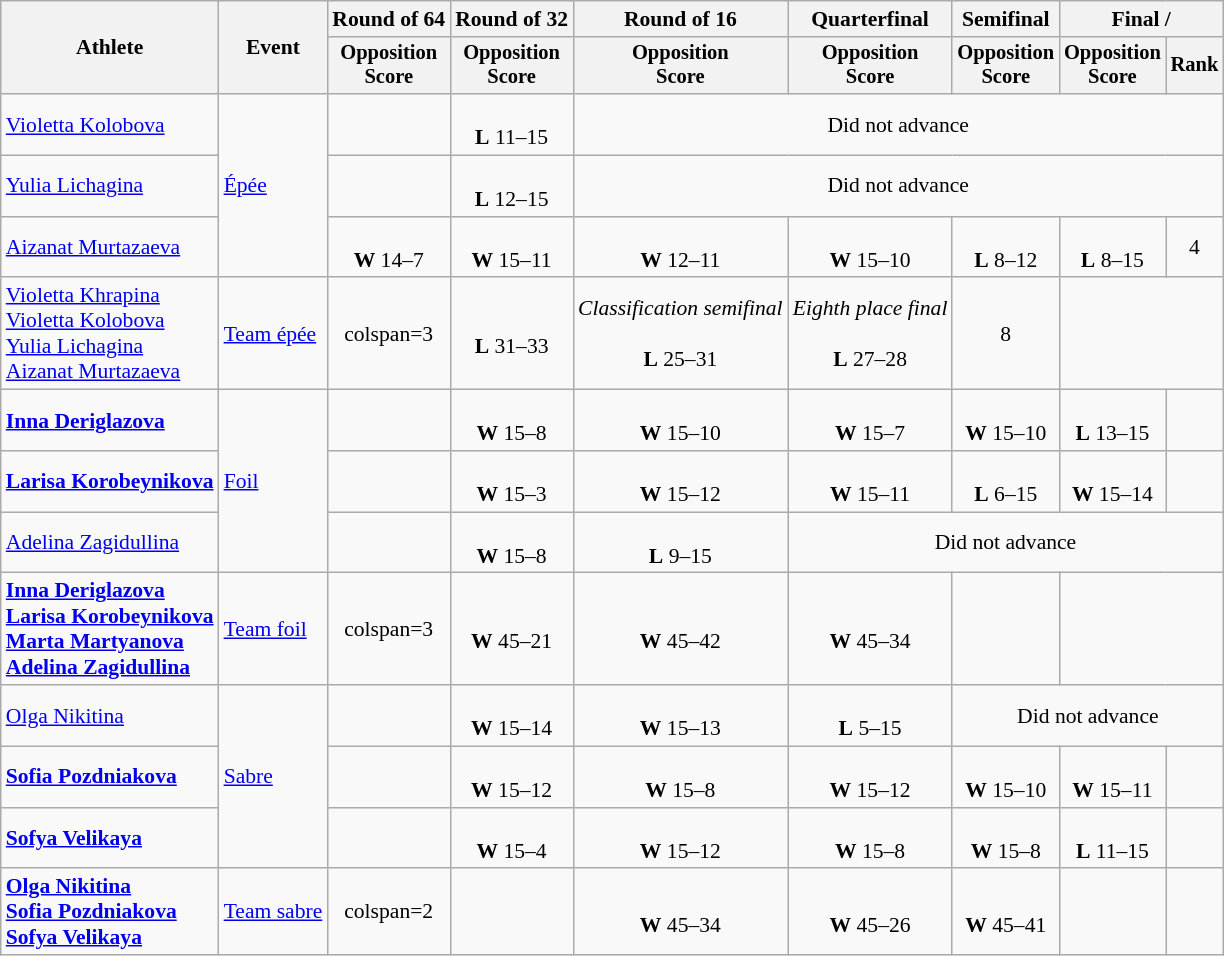<table class="wikitable" style="text-align:center; font-size:90%">
<tr>
<th rowspan=2>Athlete</th>
<th rowspan=2>Event</th>
<th>Round of 64</th>
<th>Round of 32</th>
<th>Round of 16</th>
<th>Quarterfinal</th>
<th>Semifinal</th>
<th colspan=2>Final / </th>
</tr>
<tr style="font-size:95%">
<th>Opposition <br> Score</th>
<th>Opposition <br> Score</th>
<th>Opposition <br> Score</th>
<th>Opposition <br> Score</th>
<th>Opposition <br> Score</th>
<th>Opposition <br> Score</th>
<th>Rank</th>
</tr>
<tr>
<td align=left><a href='#'>Violetta Kolobova</a></td>
<td align=left rowspan=3><a href='#'>Épée</a></td>
<td></td>
<td><br><strong>L</strong> 11–15</td>
<td colspan=5>Did not advance</td>
</tr>
<tr>
<td align=left><a href='#'>Yulia Lichagina</a></td>
<td></td>
<td><br><strong>L</strong> 12–15</td>
<td colspan=5>Did not advance</td>
</tr>
<tr>
<td align=left><a href='#'>Aizanat Murtazaeva</a></td>
<td><br><strong>W</strong> 14–7</td>
<td><br><strong>W</strong> 15–11</td>
<td><br><strong>W</strong> 12–11</td>
<td><br><strong>W</strong> 15–10</td>
<td><br><strong>L</strong> 8–12</td>
<td><br><strong>L</strong> 8–15</td>
<td>4</td>
</tr>
<tr>
<td align=left><a href='#'>Violetta Khrapina</a><br><a href='#'>Violetta Kolobova</a><br><a href='#'>Yulia Lichagina</a><br><a href='#'>Aizanat Murtazaeva</a></td>
<td align=left><a href='#'>Team épée</a></td>
<td>colspan=3 </td>
<td><br><strong>L</strong> 31–33</td>
<td><em>Classification semifinal</em><br><br><strong>L</strong> 25–31</td>
<td><em>Eighth place final</em><br><br><strong>L</strong> 27–28</td>
<td>8</td>
</tr>
<tr>
<td align=left><strong><a href='#'>Inna Deriglazova</a></strong></td>
<td align=left rowspan=3><a href='#'>Foil</a></td>
<td></td>
<td><br><strong>W</strong> 15–8</td>
<td><br><strong>W</strong> 15–10</td>
<td><br><strong>W</strong> 15–7</td>
<td><br><strong>W</strong> 15–10</td>
<td><br><strong>L</strong> 13–15</td>
<td></td>
</tr>
<tr>
<td align=left><strong><a href='#'>Larisa Korobeynikova</a></strong></td>
<td></td>
<td><br><strong>W</strong> 15–3</td>
<td><br><strong>W</strong> 15–12</td>
<td><br><strong>W</strong> 15–11</td>
<td><br><strong>L</strong> 6–15</td>
<td><br><strong>W</strong> 15–14</td>
<td></td>
</tr>
<tr>
<td align=left><a href='#'>Adelina Zagidullina</a></td>
<td></td>
<td><br><strong>W</strong> 15–8</td>
<td><br><strong>L</strong> 9–15</td>
<td colspan=4>Did not advance</td>
</tr>
<tr>
<td align=left><strong><a href='#'>Inna Deriglazova</a><br><a href='#'>Larisa Korobeynikova</a><br><a href='#'>Marta Martyanova</a><br><a href='#'>Adelina Zagidullina</a></strong></td>
<td align=left><a href='#'>Team foil</a></td>
<td>colspan=3 </td>
<td><br><strong>W</strong> 45–21</td>
<td><br><strong>W</strong> 45–42</td>
<td><br><strong>W</strong> 45–34</td>
<td></td>
</tr>
<tr>
<td align=left><a href='#'>Olga Nikitina</a></td>
<td align=left rowspan=3><a href='#'>Sabre</a></td>
<td></td>
<td><br><strong>W</strong> 15–14</td>
<td><br><strong>W</strong> 15–13</td>
<td><br><strong>L</strong> 5–15</td>
<td colspan=3>Did not advance</td>
</tr>
<tr>
<td align=left><strong><a href='#'>Sofia Pozdniakova</a></strong></td>
<td></td>
<td><br><strong>W</strong> 15–12</td>
<td><br><strong>W</strong> 15–8</td>
<td><br><strong>W</strong> 15–12</td>
<td><br><strong>W</strong> 15–10</td>
<td><br><strong>W</strong> 15–11</td>
<td></td>
</tr>
<tr>
<td align=left><strong><a href='#'>Sofya Velikaya</a></strong></td>
<td></td>
<td><br><strong>W</strong> 15–4</td>
<td><br><strong>W</strong> 15–12</td>
<td><br><strong>W</strong> 15–8</td>
<td><br><strong>W</strong> 15–8</td>
<td><br><strong>L</strong> 11–15</td>
<td></td>
</tr>
<tr>
<td align=left><strong><a href='#'>Olga Nikitina</a><br><a href='#'>Sofia Pozdniakova</a><br><a href='#'>Sofya Velikaya</a></strong></td>
<td align=left><a href='#'>Team sabre</a></td>
<td>colspan=2 </td>
<td></td>
<td><br><strong>W</strong> 45–34</td>
<td><br><strong>W</strong> 45–26</td>
<td><br><strong>W</strong> 45–41</td>
<td></td>
</tr>
</table>
